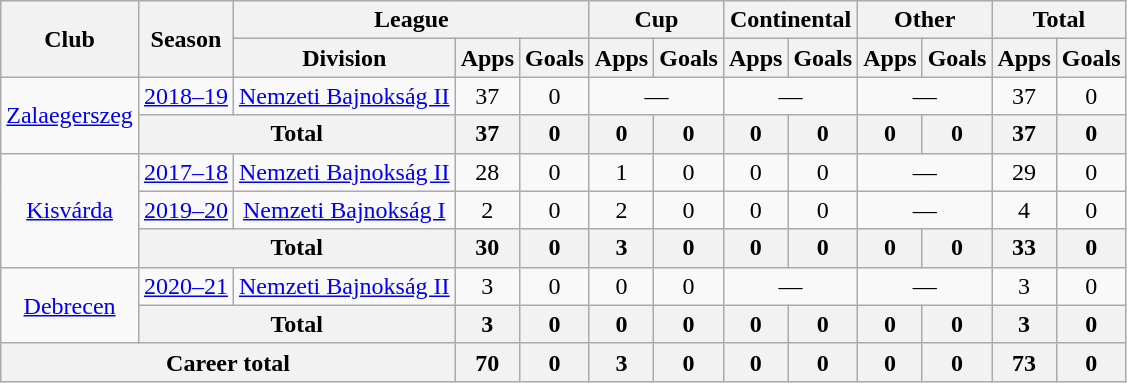<table class="wikitable" style="text-align:center">
<tr>
<th rowspan="2">Club</th>
<th rowspan="2">Season</th>
<th colspan="3">League</th>
<th colspan="2">Cup</th>
<th colspan="2">Continental</th>
<th colspan="2">Other</th>
<th colspan="2">Total</th>
</tr>
<tr>
<th>Division</th>
<th>Apps</th>
<th>Goals</th>
<th>Apps</th>
<th>Goals</th>
<th>Apps</th>
<th>Goals</th>
<th>Apps</th>
<th>Goals</th>
<th>Apps</th>
<th>Goals</th>
</tr>
<tr>
<td rowspan="2"><a href='#'>Zalaegerszeg</a></td>
<td><a href='#'>2018–19</a></td>
<td><a href='#'>Nemzeti Bajnokság II</a></td>
<td>37</td>
<td>0</td>
<td colspan="2">—</td>
<td colspan="2">—</td>
<td colspan="2">—</td>
<td>37</td>
<td>0</td>
</tr>
<tr>
<th colspan="2">Total</th>
<th>37</th>
<th>0</th>
<th>0</th>
<th>0</th>
<th>0</th>
<th>0</th>
<th>0</th>
<th>0</th>
<th>37</th>
<th>0</th>
</tr>
<tr>
<td rowspan="3"><a href='#'>Kisvárda</a></td>
<td><a href='#'>2017–18</a></td>
<td><a href='#'>Nemzeti Bajnokság II</a></td>
<td>28</td>
<td>0</td>
<td>1</td>
<td>0</td>
<td>0</td>
<td>0</td>
<td colspan="2">—</td>
<td>29</td>
<td>0</td>
</tr>
<tr>
<td><a href='#'>2019–20</a></td>
<td><a href='#'>Nemzeti Bajnokság I</a></td>
<td>2</td>
<td>0</td>
<td>2</td>
<td>0</td>
<td>0</td>
<td>0</td>
<td colspan="2">—</td>
<td>4</td>
<td>0</td>
</tr>
<tr>
<th colspan="2">Total</th>
<th>30</th>
<th>0</th>
<th>3</th>
<th>0</th>
<th>0</th>
<th>0</th>
<th>0</th>
<th>0</th>
<th>33</th>
<th>0</th>
</tr>
<tr>
<td rowspan="2"><a href='#'>Debrecen</a></td>
<td><a href='#'>2020–21</a></td>
<td><a href='#'>Nemzeti Bajnokság II</a></td>
<td>3</td>
<td>0</td>
<td>0</td>
<td>0</td>
<td colspan="2">—</td>
<td colspan="2">—</td>
<td>3</td>
<td>0</td>
</tr>
<tr>
<th colspan="2">Total</th>
<th>3</th>
<th>0</th>
<th>0</th>
<th>0</th>
<th>0</th>
<th>0</th>
<th>0</th>
<th>0</th>
<th>3</th>
<th>0</th>
</tr>
<tr>
<th colspan="3">Career total</th>
<th>70</th>
<th>0</th>
<th>3</th>
<th>0</th>
<th>0</th>
<th>0</th>
<th>0</th>
<th>0</th>
<th>73</th>
<th>0</th>
</tr>
</table>
